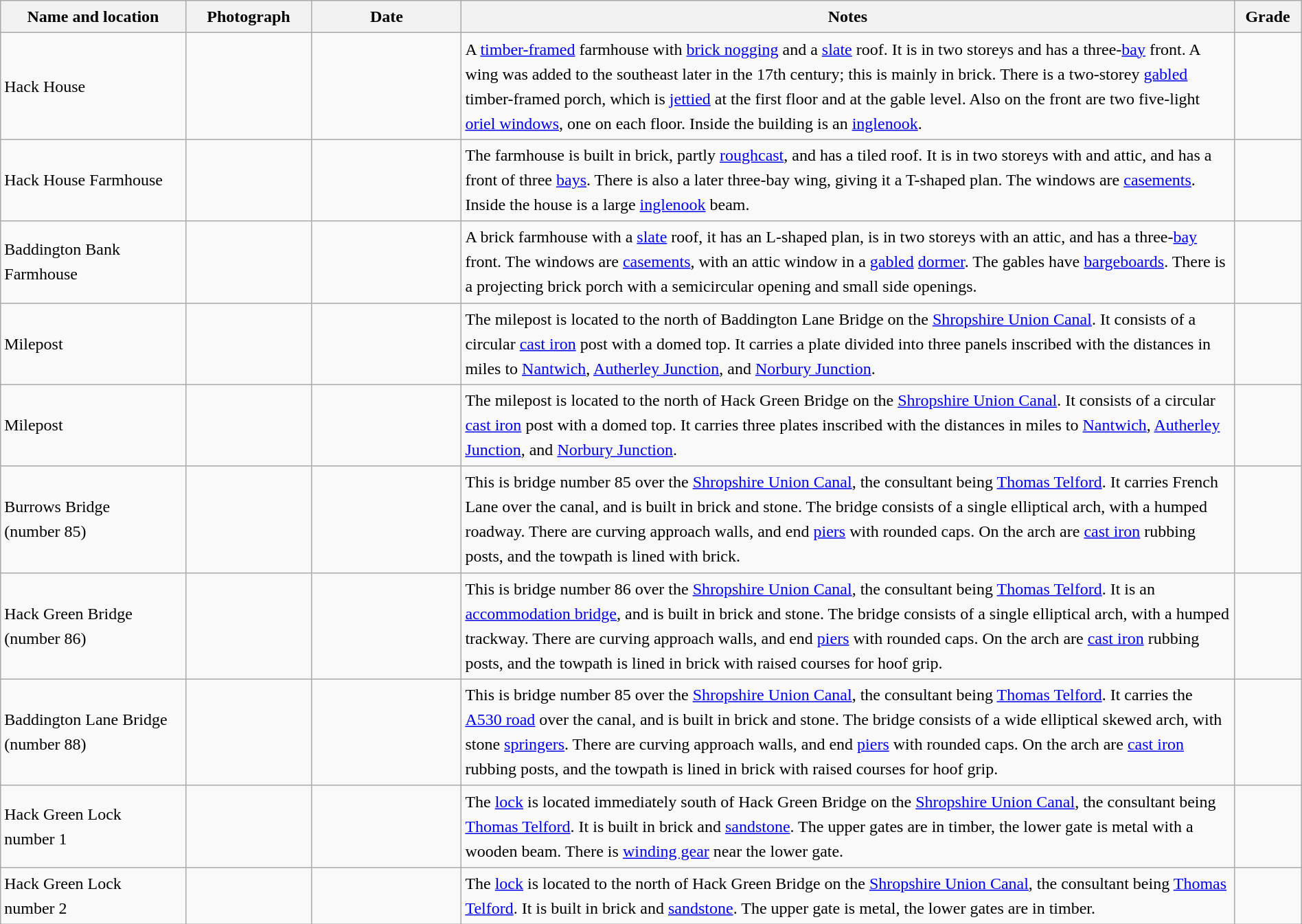<table class="wikitable sortable plainrowheaders" style="width:100%;border:0px;text-align:left;line-height:150%;">
<tr>
<th scope="col"  style="width:150px">Name and location</th>
<th scope="col"  style="width:100px" class="unsortable">Photograph</th>
<th scope="col"  style="width:120px">Date</th>
<th scope="col"  style="width:650px" class="unsortable">Notes</th>
<th scope="col"  style="width:50px">Grade</th>
</tr>
<tr>
<td>Hack House<br><small></small></td>
<td></td>
<td align="center"></td>
<td>A <a href='#'>timber-framed</a> farmhouse with <a href='#'>brick nogging</a> and a <a href='#'>slate</a> roof.  It is in two storeys and has a three-<a href='#'>bay</a> front.  A wing was added to the southeast later in the 17th century; this is mainly in brick.  There is a two-storey <a href='#'>gabled</a> timber-framed porch, which is <a href='#'>jettied</a> at the first floor and at the gable level.  Also on the front are two five-light <a href='#'>oriel windows</a>, one on each floor.  Inside the building is an <a href='#'>inglenook</a>.</td>
<td align="center" ></td>
</tr>
<tr>
<td>Hack House Farmhouse<br><small></small></td>
<td></td>
<td align="center"></td>
<td>The farmhouse is built in brick, partly <a href='#'>roughcast</a>, and has a tiled roof.  It is in two storeys with and attic, and has a front of three <a href='#'>bays</a>.  There is also a later three-bay wing, giving it a T-shaped plan.  The windows are <a href='#'>casements</a>.  Inside the house is a large <a href='#'>inglenook</a> beam.</td>
<td align="center" ></td>
</tr>
<tr>
<td>Baddington Bank Farmhouse<br><small></small></td>
<td></td>
<td align="center"></td>
<td>A brick farmhouse with a <a href='#'>slate</a> roof, it has an L-shaped plan, is in two storeys with an attic, and has a three-<a href='#'>bay</a> front.  The windows are <a href='#'>casements</a>, with an attic window in a <a href='#'>gabled</a> <a href='#'>dormer</a>.  The gables have <a href='#'>bargeboards</a>.  There is a projecting brick porch with a semicircular opening and small side openings.</td>
<td align="center" ></td>
</tr>
<tr>
<td>Milepost<br><small></small></td>
<td></td>
<td align="center"></td>
<td>The milepost is located to the north of Baddington Lane Bridge on the <a href='#'>Shropshire Union Canal</a>.  It consists of a circular <a href='#'>cast iron</a> post with a domed top.  It carries a plate divided into three panels inscribed with the distances in miles to <a href='#'>Nantwich</a>, <a href='#'>Autherley Junction</a>, and <a href='#'>Norbury Junction</a>.</td>
<td align="center" ></td>
</tr>
<tr>
<td>Milepost<br><small></small></td>
<td></td>
<td align="center"></td>
<td>The milepost is located to the north of Hack Green Bridge on the <a href='#'>Shropshire Union Canal</a>.  It consists of a circular <a href='#'>cast iron</a> post with a domed top.  It carries three plates inscribed with the distances in miles to <a href='#'>Nantwich</a>, <a href='#'>Autherley Junction</a>, and <a href='#'>Norbury Junction</a>.</td>
<td align="center" ></td>
</tr>
<tr>
<td>Burrows Bridge<br>(number 85)<br><small></small></td>
<td></td>
<td align="center"></td>
<td>This is bridge number 85 over the <a href='#'>Shropshire Union Canal</a>, the consultant being <a href='#'>Thomas Telford</a>.  It carries French Lane over the canal, and is built in brick and stone.  The bridge consists of a single elliptical arch, with a humped roadway.  There are curving approach walls, and end <a href='#'>piers</a> with rounded caps.  On the arch are <a href='#'>cast iron</a> rubbing posts, and the towpath is lined with brick.</td>
<td align="center" ></td>
</tr>
<tr>
<td>Hack Green Bridge<br>(number 86)<br><small></small></td>
<td></td>
<td align="center"></td>
<td>This is bridge number 86 over the <a href='#'>Shropshire Union Canal</a>, the consultant being <a href='#'>Thomas Telford</a>.  It is an <a href='#'>accommodation bridge</a>, and is built in brick and stone.  The bridge consists of a single elliptical arch, with a humped trackway.  There are curving approach walls, and end <a href='#'>piers</a> with rounded caps.  On the arch are <a href='#'>cast iron</a> rubbing posts, and the towpath is lined in brick with raised courses for hoof grip.</td>
<td align="center" ></td>
</tr>
<tr>
<td>Baddington Lane Bridge<br>(number 88)<br><small></small></td>
<td></td>
<td align="center"></td>
<td>This is bridge number 85 over the <a href='#'>Shropshire Union Canal</a>, the consultant being <a href='#'>Thomas Telford</a>.  It carries the <a href='#'>A530 road</a> over the canal, and is built in brick and stone.  The bridge consists of a wide elliptical skewed arch, with stone <a href='#'>springers</a>.  There are curving approach walls, and end <a href='#'>piers</a> with rounded caps.  On the arch are <a href='#'>cast iron</a> rubbing posts, and the towpath is lined in brick with raised courses for hoof grip.</td>
<td align="center" ></td>
</tr>
<tr>
<td>Hack Green Lock<br> number 1<br><small></small></td>
<td></td>
<td align="center"></td>
<td>The <a href='#'>lock</a> is located immediately south of Hack Green Bridge on the <a href='#'>Shropshire Union Canal</a>, the consultant being <a href='#'>Thomas Telford</a>.  It is built in brick and <a href='#'>sandstone</a>.  The upper gates are in timber, the lower gate is metal with a wooden beam.  There is <a href='#'>winding gear</a> near the lower gate.</td>
<td align="center" ></td>
</tr>
<tr>
<td>Hack Green Lock<br> number 2<br><small></small></td>
<td></td>
<td align="center"></td>
<td>The <a href='#'>lock</a> is located to the north of Hack Green Bridge on the <a href='#'>Shropshire Union Canal</a>, the consultant being <a href='#'>Thomas Telford</a>.  It is built in brick and <a href='#'>sandstone</a>.  The upper gate is metal, the lower gates are in timber.</td>
<td align="center" ></td>
</tr>
<tr>
</tr>
</table>
